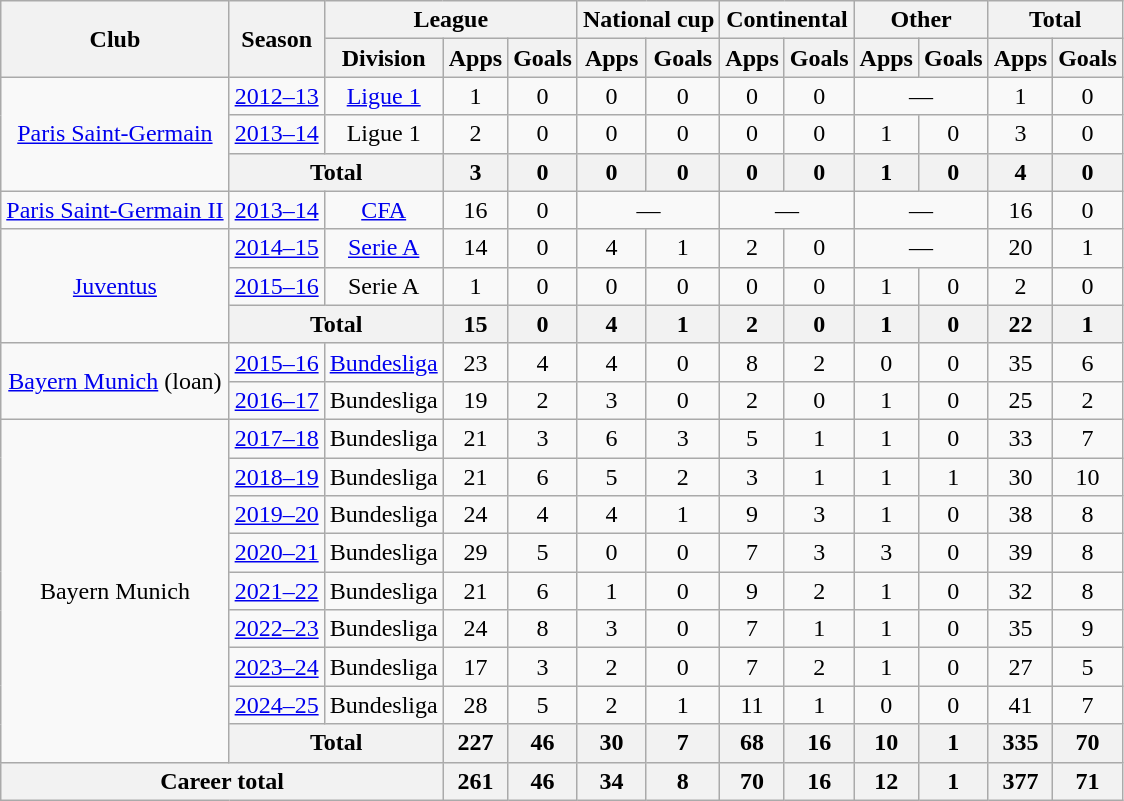<table class="wikitable" style="text-align: center;">
<tr>
<th rowspan="2">Club</th>
<th rowspan="2">Season</th>
<th colspan="3">League</th>
<th colspan="2">National cup</th>
<th colspan="2">Continental</th>
<th colspan="2">Other</th>
<th colspan="2">Total</th>
</tr>
<tr>
<th>Division</th>
<th>Apps</th>
<th>Goals</th>
<th>Apps</th>
<th>Goals</th>
<th>Apps</th>
<th>Goals</th>
<th>Apps</th>
<th>Goals</th>
<th>Apps</th>
<th>Goals</th>
</tr>
<tr>
<td rowspan="3"><a href='#'>Paris Saint-Germain</a></td>
<td><a href='#'>2012–13</a></td>
<td><a href='#'>Ligue 1</a></td>
<td>1</td>
<td>0</td>
<td>0</td>
<td>0</td>
<td>0</td>
<td>0</td>
<td colspan="2">—</td>
<td>1</td>
<td>0</td>
</tr>
<tr>
<td><a href='#'>2013–14</a></td>
<td>Ligue 1</td>
<td>2</td>
<td>0</td>
<td>0</td>
<td>0</td>
<td>0</td>
<td>0</td>
<td>1</td>
<td>0</td>
<td>3</td>
<td>0</td>
</tr>
<tr>
<th colspan="2">Total</th>
<th>3</th>
<th>0</th>
<th>0</th>
<th>0</th>
<th>0</th>
<th>0</th>
<th>1</th>
<th>0</th>
<th>4</th>
<th>0</th>
</tr>
<tr>
<td><a href='#'>Paris Saint-Germain II</a></td>
<td><a href='#'>2013–14</a></td>
<td><a href='#'>CFA</a></td>
<td>16</td>
<td>0</td>
<td colspan="2">—</td>
<td colspan="2">—</td>
<td colspan="2">—</td>
<td>16</td>
<td>0</td>
</tr>
<tr>
<td rowspan="3"><a href='#'>Juventus</a></td>
<td><a href='#'>2014–15</a></td>
<td><a href='#'>Serie A</a></td>
<td>14</td>
<td>0</td>
<td>4</td>
<td>1</td>
<td>2</td>
<td>0</td>
<td colspan="2">—</td>
<td>20</td>
<td>1</td>
</tr>
<tr>
<td><a href='#'>2015–16</a></td>
<td>Serie A</td>
<td>1</td>
<td>0</td>
<td>0</td>
<td>0</td>
<td>0</td>
<td>0</td>
<td>1</td>
<td>0</td>
<td>2</td>
<td>0</td>
</tr>
<tr>
<th colspan="2">Total</th>
<th>15</th>
<th>0</th>
<th>4</th>
<th>1</th>
<th>2</th>
<th>0</th>
<th>1</th>
<th>0</th>
<th>22</th>
<th>1</th>
</tr>
<tr>
<td rowspan="2"><a href='#'>Bayern Munich</a> (loan)</td>
<td><a href='#'>2015–16</a></td>
<td><a href='#'>Bundesliga</a></td>
<td>23</td>
<td>4</td>
<td>4</td>
<td>0</td>
<td>8</td>
<td>2</td>
<td>0</td>
<td>0</td>
<td>35</td>
<td>6</td>
</tr>
<tr>
<td><a href='#'>2016–17</a></td>
<td>Bundesliga</td>
<td>19</td>
<td>2</td>
<td>3</td>
<td>0</td>
<td>2</td>
<td>0</td>
<td>1</td>
<td>0</td>
<td>25</td>
<td>2</td>
</tr>
<tr>
<td rowspan="9">Bayern Munich</td>
<td><a href='#'>2017–18</a></td>
<td>Bundesliga</td>
<td>21</td>
<td>3</td>
<td>6</td>
<td>3</td>
<td>5</td>
<td>1</td>
<td>1</td>
<td>0</td>
<td>33</td>
<td>7</td>
</tr>
<tr>
<td><a href='#'>2018–19</a></td>
<td>Bundesliga</td>
<td>21</td>
<td>6</td>
<td>5</td>
<td>2</td>
<td>3</td>
<td>1</td>
<td>1</td>
<td>1</td>
<td>30</td>
<td>10</td>
</tr>
<tr>
<td><a href='#'>2019–20</a></td>
<td>Bundesliga</td>
<td>24</td>
<td>4</td>
<td>4</td>
<td>1</td>
<td>9</td>
<td>3</td>
<td>1</td>
<td>0</td>
<td>38</td>
<td>8</td>
</tr>
<tr>
<td><a href='#'>2020–21</a></td>
<td>Bundesliga</td>
<td>29</td>
<td>5</td>
<td>0</td>
<td>0</td>
<td>7</td>
<td>3</td>
<td>3</td>
<td>0</td>
<td>39</td>
<td>8</td>
</tr>
<tr>
<td><a href='#'>2021–22</a></td>
<td>Bundesliga</td>
<td>21</td>
<td>6</td>
<td>1</td>
<td>0</td>
<td>9</td>
<td>2</td>
<td>1</td>
<td>0</td>
<td>32</td>
<td>8</td>
</tr>
<tr>
<td><a href='#'>2022–23</a></td>
<td>Bundesliga</td>
<td>24</td>
<td>8</td>
<td>3</td>
<td>0</td>
<td>7</td>
<td>1</td>
<td>1</td>
<td>0</td>
<td>35</td>
<td>9</td>
</tr>
<tr>
<td><a href='#'>2023–24</a></td>
<td>Bundesliga</td>
<td>17</td>
<td>3</td>
<td>2</td>
<td>0</td>
<td>7</td>
<td>2</td>
<td>1</td>
<td>0</td>
<td>27</td>
<td>5</td>
</tr>
<tr>
<td><a href='#'>2024–25</a></td>
<td>Bundesliga</td>
<td>28</td>
<td>5</td>
<td>2</td>
<td>1</td>
<td>11</td>
<td>1</td>
<td>0</td>
<td>0</td>
<td>41</td>
<td>7</td>
</tr>
<tr>
<th colspan="2">Total</th>
<th>227</th>
<th>46</th>
<th>30</th>
<th>7</th>
<th>68</th>
<th>16</th>
<th>10</th>
<th>1</th>
<th>335</th>
<th>70</th>
</tr>
<tr>
<th colspan="3">Career total</th>
<th>261</th>
<th>46</th>
<th>34</th>
<th>8</th>
<th>70</th>
<th>16</th>
<th>12</th>
<th>1</th>
<th>377</th>
<th>71</th>
</tr>
</table>
